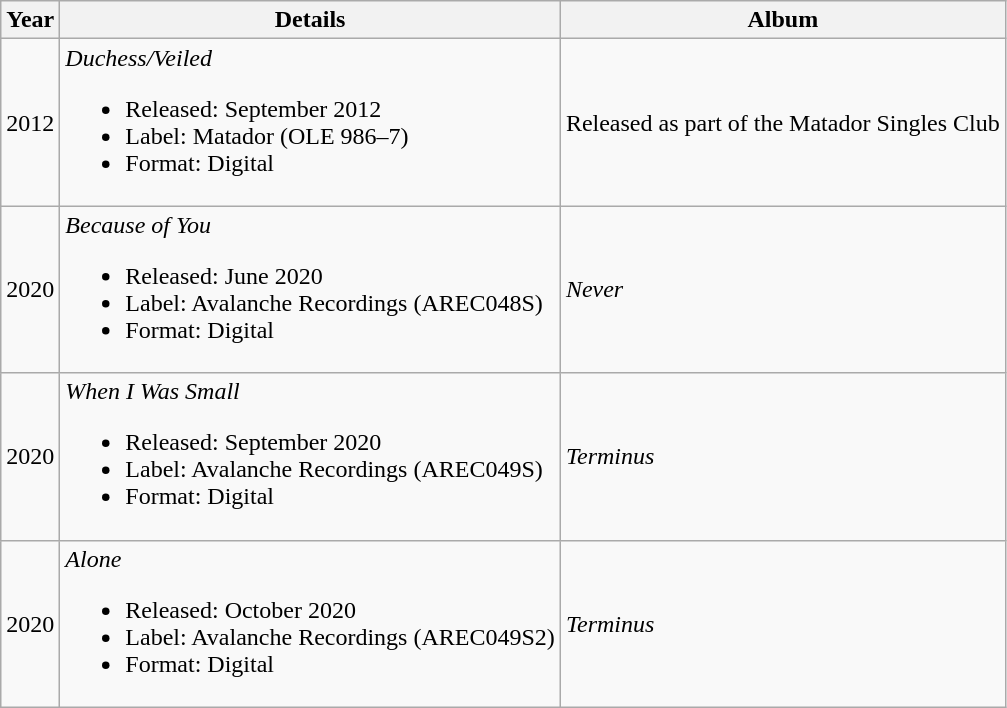<table class="wikitable">
<tr>
<th>Year</th>
<th>Details</th>
<th>Album</th>
</tr>
<tr>
<td>2012</td>
<td><em>Duchess/Veiled</em><br><ul><li>Released: September 2012</li><li>Label: Matador (OLE 986–7)</li><li>Format: Digital</li></ul></td>
<td>Released as part of the Matador Singles Club</td>
</tr>
<tr>
<td>2020</td>
<td><em>Because of You</em><br><ul><li>Released: June 2020</li><li>Label: Avalanche Recordings (AREC048S)</li><li>Format: Digital</li></ul></td>
<td><em>Never</em></td>
</tr>
<tr>
<td>2020</td>
<td><em>When I Was Small</em><br><ul><li>Released: September 2020</li><li>Label: Avalanche Recordings (AREC049S)</li><li>Format: Digital</li></ul></td>
<td><em>Terminus</em></td>
</tr>
<tr>
<td>2020</td>
<td><em>Alone</em><br><ul><li>Released: October 2020</li><li>Label: Avalanche Recordings (AREC049S2)</li><li>Format: Digital</li></ul></td>
<td><em>Terminus</em></td>
</tr>
</table>
